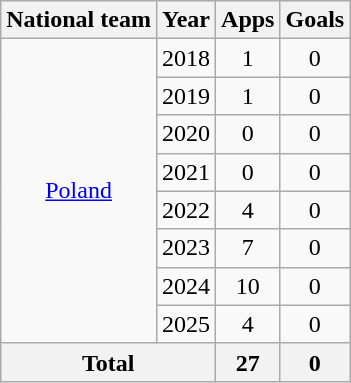<table class="wikitable" style="text-align:center">
<tr>
<th>National team</th>
<th>Year</th>
<th>Apps</th>
<th>Goals</th>
</tr>
<tr>
<td rowspan="8"><a href='#'>Poland</a></td>
<td>2018</td>
<td>1</td>
<td>0</td>
</tr>
<tr>
<td>2019</td>
<td>1</td>
<td>0</td>
</tr>
<tr>
<td>2020</td>
<td>0</td>
<td>0</td>
</tr>
<tr>
<td>2021</td>
<td>0</td>
<td>0</td>
</tr>
<tr>
<td>2022</td>
<td>4</td>
<td>0</td>
</tr>
<tr>
<td>2023</td>
<td>7</td>
<td>0</td>
</tr>
<tr>
<td>2024</td>
<td>10</td>
<td>0</td>
</tr>
<tr>
<td>2025</td>
<td>4</td>
<td>0</td>
</tr>
<tr>
<th colspan="2">Total</th>
<th>27</th>
<th>0</th>
</tr>
</table>
